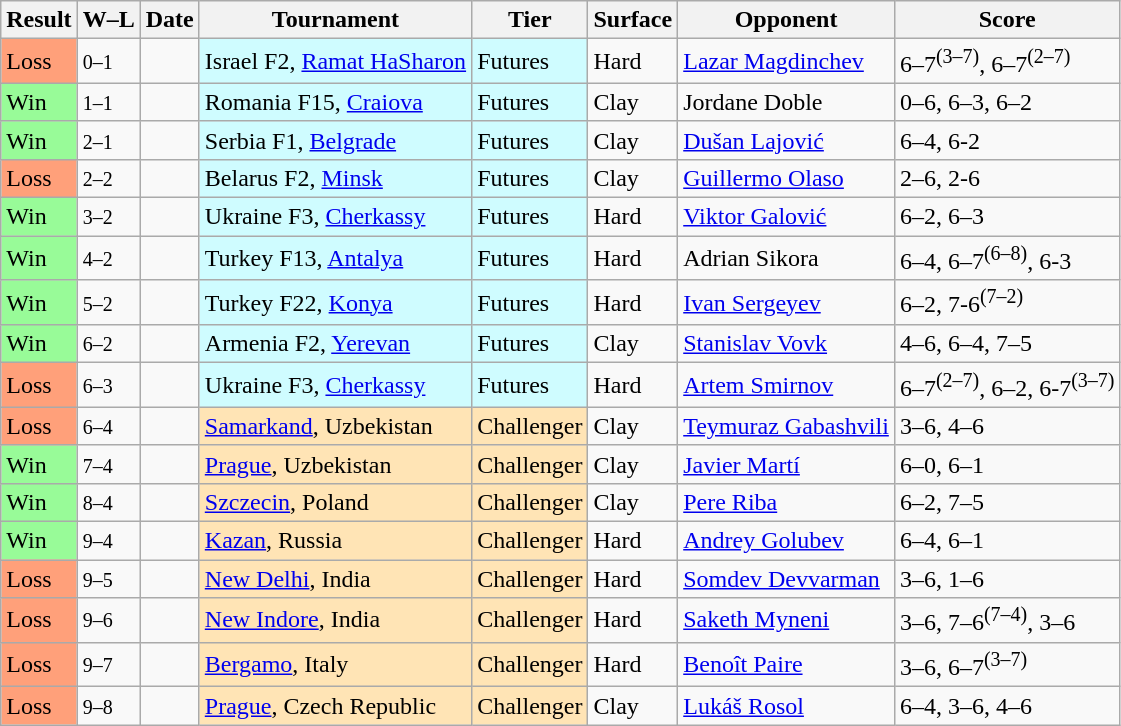<table class="sortable wikitable">
<tr>
<th>Result</th>
<th class="unsortable">W–L</th>
<th>Date</th>
<th>Tournament</th>
<th>Tier</th>
<th>Surface</th>
<th>Opponent</th>
<th class="unsortable">Score</th>
</tr>
<tr>
<td bgcolor=FFA07A>Loss</td>
<td><small>0–1</small></td>
<td></td>
<td style="background:#cffcff;">Israel F2, <a href='#'>Ramat HaSharon</a></td>
<td style="background:#cffcff;">Futures</td>
<td>Hard</td>
<td> <a href='#'>Lazar Magdinchev</a></td>
<td>6–7<sup>(3–7)</sup>, 6–7<sup>(2–7)</sup></td>
</tr>
<tr>
<td bgcolor=98FB98>Win</td>
<td><small>1–1</small></td>
<td></td>
<td style="background:#cffcff;">Romania F15, <a href='#'>Craiova</a></td>
<td style="background:#cffcff;">Futures</td>
<td>Clay</td>
<td> Jordane Doble</td>
<td>0–6, 6–3, 6–2</td>
</tr>
<tr>
<td bgcolor=98FB98>Win</td>
<td><small>2–1</small></td>
<td></td>
<td style="background:#cffcff;">Serbia F1, <a href='#'>Belgrade</a></td>
<td style="background:#cffcff;">Futures</td>
<td>Clay</td>
<td> <a href='#'>Dušan Lajović</a></td>
<td>6–4, 6-2</td>
</tr>
<tr>
<td bgcolor=FFA07A>Loss</td>
<td><small>2–2</small></td>
<td></td>
<td style="background:#cffcff;">Belarus F2, <a href='#'>Minsk</a></td>
<td style="background:#cffcff;">Futures</td>
<td>Clay</td>
<td> <a href='#'>Guillermo Olaso</a></td>
<td>2–6, 2-6</td>
</tr>
<tr>
<td bgcolor=98FB98>Win</td>
<td><small>3–2</small></td>
<td></td>
<td style="background:#cffcff;">Ukraine F3, <a href='#'>Cherkassy</a></td>
<td style="background:#cffcff;">Futures</td>
<td>Hard</td>
<td> <a href='#'>Viktor Galović</a></td>
<td>6–2, 6–3</td>
</tr>
<tr>
<td bgcolor=98FB98>Win</td>
<td><small>4–2</small></td>
<td></td>
<td style="background:#cffcff;">Turkey F13, <a href='#'>Antalya</a></td>
<td style="background:#cffcff;">Futures</td>
<td>Hard</td>
<td> Adrian Sikora</td>
<td>6–4, 6–7<sup>(6–8)</sup>, 6-3</td>
</tr>
<tr>
<td bgcolor=98FB98>Win</td>
<td><small>5–2</small></td>
<td></td>
<td style="background:#cffcff;">Turkey F22, <a href='#'>Konya</a></td>
<td style="background:#cffcff;">Futures</td>
<td>Hard</td>
<td> <a href='#'>Ivan Sergeyev</a></td>
<td>6–2, 7-6<sup>(7–2)</sup></td>
</tr>
<tr>
<td bgcolor=98FB98>Win</td>
<td><small>6–2</small></td>
<td></td>
<td style="background:#cffcff;">Armenia F2, <a href='#'>Yerevan</a></td>
<td style="background:#cffcff;">Futures</td>
<td>Clay</td>
<td> <a href='#'>Stanislav Vovk</a></td>
<td>4–6, 6–4, 7–5</td>
</tr>
<tr>
<td bgcolor=FFA07A>Loss</td>
<td><small>6–3</small></td>
<td></td>
<td style="background:#cffcff;">Ukraine F3, <a href='#'>Cherkassy</a></td>
<td style="background:#cffcff;">Futures</td>
<td>Hard</td>
<td> <a href='#'>Artem Smirnov</a></td>
<td>6–7<sup>(2–7)</sup>, 6–2, 6-7<sup>(3–7)</sup></td>
</tr>
<tr>
<td bgcolor=FFA07A>Loss</td>
<td><small>6–4</small></td>
<td></td>
<td style="background:moccasin;"><a href='#'>Samarkand</a>, Uzbekistan</td>
<td style="background:moccasin;">Challenger</td>
<td>Clay</td>
<td> <a href='#'>Teymuraz Gabashvili</a></td>
<td>3–6, 4–6</td>
</tr>
<tr>
<td bgcolor=98FB98>Win</td>
<td><small>7–4</small></td>
<td></td>
<td style="background:moccasin;"><a href='#'>Prague</a>, Uzbekistan</td>
<td style="background:moccasin;">Challenger</td>
<td>Clay</td>
<td> <a href='#'>Javier Martí</a></td>
<td>6–0, 6–1</td>
</tr>
<tr>
<td bgcolor=98FB98>Win</td>
<td><small>8–4</small></td>
<td></td>
<td style="background:moccasin;"><a href='#'>Szczecin</a>, Poland</td>
<td style="background:moccasin;">Challenger</td>
<td>Clay</td>
<td> <a href='#'>Pere Riba</a></td>
<td>6–2, 7–5</td>
</tr>
<tr>
<td bgcolor=98FB98>Win</td>
<td><small>9–4</small></td>
<td></td>
<td style="background:moccasin;"><a href='#'>Kazan</a>, Russia</td>
<td style="background:moccasin;">Challenger</td>
<td>Hard</td>
<td> <a href='#'>Andrey Golubev</a></td>
<td>6–4, 6–1</td>
</tr>
<tr>
<td bgcolor=FFA07A>Loss</td>
<td><small>9–5</small></td>
<td></td>
<td style="background:moccasin;"><a href='#'>New Delhi</a>, India</td>
<td style="background:moccasin;">Challenger</td>
<td>Hard</td>
<td> <a href='#'>Somdev Devvarman</a></td>
<td>3–6, 1–6</td>
</tr>
<tr>
<td bgcolor=FFA07A>Loss</td>
<td><small>9–6</small></td>
<td></td>
<td style="background:moccasin;"><a href='#'>New Indore</a>, India</td>
<td style="background:moccasin;">Challenger</td>
<td>Hard</td>
<td> <a href='#'>Saketh Myneni</a></td>
<td>3–6, 7–6<sup>(7–4)</sup>, 3–6</td>
</tr>
<tr>
<td bgcolor=FFA07A>Loss</td>
<td><small>9–7</small></td>
<td></td>
<td style="background:moccasin;"><a href='#'>Bergamo</a>, Italy</td>
<td style="background:moccasin;">Challenger</td>
<td>Hard</td>
<td> <a href='#'>Benoît Paire</a></td>
<td>3–6, 6–7<sup>(3–7)</sup></td>
</tr>
<tr>
<td bgcolor=FFA07A>Loss</td>
<td><small>9–8</small></td>
<td></td>
<td style="background:moccasin;"><a href='#'>Prague</a>, Czech Republic</td>
<td style="background:moccasin;">Challenger</td>
<td>Clay</td>
<td> <a href='#'>Lukáš Rosol</a></td>
<td>6–4, 3–6, 4–6</td>
</tr>
</table>
